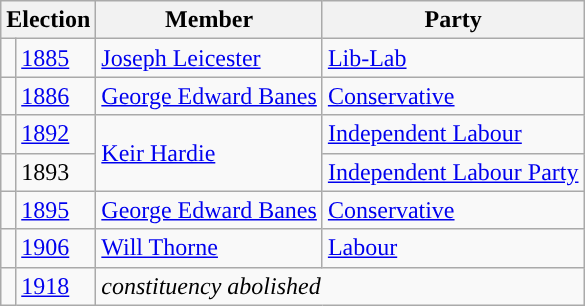<table class="wikitable">
<tr>
<th colspan="2">Election</th>
<th>Member</th>
<th>Party</th>
</tr>
<tr>
<td style="color:inherit;background-color: "></td>
<td><a href='#'>1885</a></td>
<td><a href='#'>Joseph Leicester</a></td>
<td><a href='#'>Lib-Lab</a></td>
</tr>
<tr>
<td style="color:inherit;background-color: "></td>
<td><a href='#'>1886</a></td>
<td><a href='#'>George Edward Banes</a></td>
<td><a href='#'>Conservative</a></td>
</tr>
<tr>
<td style="color:inherit;background-color: "></td>
<td><a href='#'>1892</a></td>
<td rowspan=2><a href='#'>Keir Hardie</a></td>
<td><a href='#'>Independent Labour</a></td>
</tr>
<tr>
<td style="color:inherit;background-color: "></td>
<td>1893</td>
<td><a href='#'>Independent Labour Party</a></td>
</tr>
<tr>
<td style="color:inherit;background-color: "></td>
<td><a href='#'>1895</a></td>
<td><a href='#'>George Edward Banes</a></td>
<td><a href='#'>Conservative</a></td>
</tr>
<tr>
<td style="color:inherit;background-color: "></td>
<td><a href='#'>1906</a></td>
<td><a href='#'>Will Thorne</a></td>
<td><a href='#'>Labour</a></td>
</tr>
<tr>
<td></td>
<td><a href='#'>1918</a></td>
<td colspan="2"><em>constituency abolished</em></td>
</tr>
</table>
